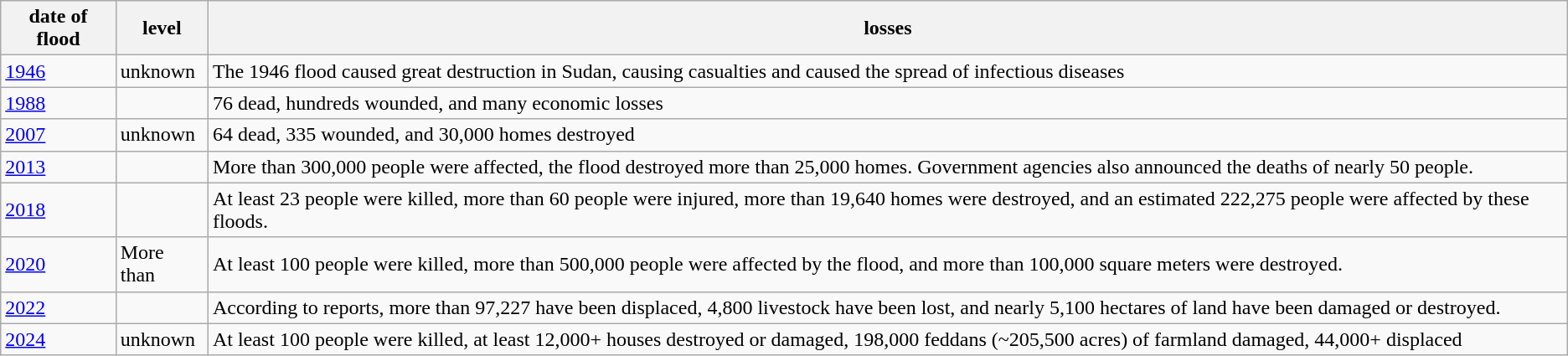<table class="wikitable">
<tr>
<th>date of flood</th>
<th>level</th>
<th>losses</th>
</tr>
<tr>
<td><a href='#'>1946</a></td>
<td>unknown</td>
<td>The 1946 flood caused great destruction in Sudan, causing casualties and caused the spread of infectious diseases</td>
</tr>
<tr>
<td><a href='#'>1988</a></td>
<td></td>
<td>76 dead, hundreds wounded, and many economic losses</td>
</tr>
<tr>
<td><a href='#'>2007</a></td>
<td>unknown</td>
<td>64 dead, 335 wounded, and 30,000 homes destroyed</td>
</tr>
<tr>
<td><a href='#'>2013</a></td>
<td></td>
<td>More than 300,000 people were affected,  the flood destroyed more than 25,000 homes. Government agencies also announced the deaths of nearly 50 people.</td>
</tr>
<tr>
<td><a href='#'>2018</a></td>
<td></td>
<td>At least 23 people were killed, more than 60 people were injured, more than 19,640 homes were destroyed, and an estimated 222,275 people were affected by these floods.</td>
</tr>
<tr>
<td><a href='#'>2020</a></td>
<td>More than </td>
<td>At least 100 people were killed, more than 500,000 people were affected by the flood, and more than 100,000 square meters were destroyed.</td>
</tr>
<tr>
<td><a href='#'>2022</a></td>
<td></td>
<td>According to reports, more than 97,227 have been displaced, 4,800 livestock have been lost, and nearly 5,100 hectares of land have been damaged or destroyed.</td>
</tr>
<tr>
<td><a href='#'>2024</a></td>
<td>unknown</td>
<td>At least 100 people were killed, at least 12,000+ houses destroyed or damaged, 198,000 feddans (~205,500 acres) of farmland damaged, 44,000+ displaced</td>
</tr>
</table>
